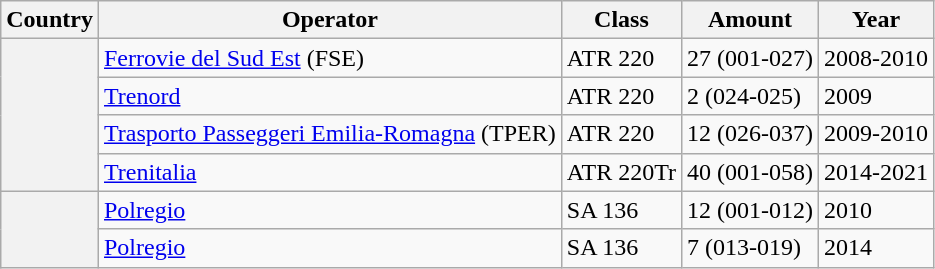<table class="wikitable">
<tr>
<th>Country</th>
<th>Operator</th>
<th>Class</th>
<th>Amount</th>
<th>Year</th>
</tr>
<tr>
<th rowspan=4></th>
<td><a href='#'>Ferrovie del Sud Est</a> (FSE)</td>
<td>ATR 220</td>
<td>27 (001-027)</td>
<td>2008-2010</td>
</tr>
<tr>
<td><a href='#'>Trenord</a></td>
<td>ATR 220</td>
<td>2 (024-025)</td>
<td>2009</td>
</tr>
<tr>
<td><a href='#'>Trasporto Passeggeri Emilia-Romagna</a> (TPER)</td>
<td>ATR 220</td>
<td>12 (026-037)</td>
<td>2009-2010</td>
</tr>
<tr>
<td><a href='#'>Trenitalia</a></td>
<td>ATR 220Tr</td>
<td>40 (001-058)</td>
<td>2014-2021</td>
</tr>
<tr>
<th rowspan=2></th>
<td><a href='#'>Polregio</a></td>
<td>SA 136</td>
<td>12 (001-012)</td>
<td>2010</td>
</tr>
<tr>
<td><a href='#'>Polregio</a></td>
<td>SA 136</td>
<td>7 (013-019)</td>
<td>2014</td>
</tr>
</table>
